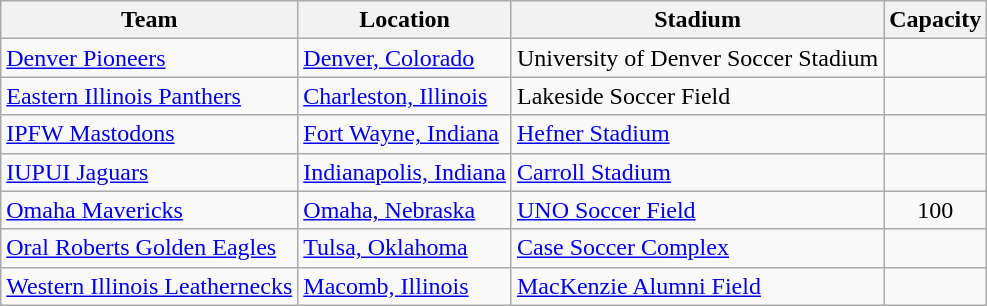<table class="wikitable sortable" style="text-align: left;">
<tr>
<th>Team</th>
<th>Location</th>
<th>Stadium</th>
<th>Capacity</th>
</tr>
<tr>
<td><a href='#'>Denver Pioneers</a></td>
<td><a href='#'>Denver, Colorado</a></td>
<td>University of Denver Soccer Stadium</td>
<td align="center"></td>
</tr>
<tr>
<td><a href='#'>Eastern Illinois Panthers</a></td>
<td><a href='#'>Charleston, Illinois</a></td>
<td>Lakeside Soccer Field</td>
<td></td>
</tr>
<tr>
<td><a href='#'>IPFW Mastodons</a></td>
<td><a href='#'>Fort Wayne, Indiana</a></td>
<td><a href='#'>Hefner Stadium</a></td>
<td align="center"></td>
</tr>
<tr>
<td><a href='#'>IUPUI Jaguars</a></td>
<td><a href='#'>Indianapolis, Indiana</a></td>
<td><a href='#'>Carroll Stadium</a></td>
<td align="center"></td>
</tr>
<tr>
<td><a href='#'>Omaha Mavericks</a></td>
<td><a href='#'>Omaha, Nebraska</a></td>
<td><a href='#'>UNO Soccer Field</a></td>
<td align="center">100</td>
</tr>
<tr>
<td><a href='#'>Oral Roberts Golden Eagles</a></td>
<td><a href='#'>Tulsa, Oklahoma</a></td>
<td><a href='#'>Case Soccer Complex</a></td>
<td align="center"></td>
</tr>
<tr>
<td><a href='#'>Western Illinois Leathernecks</a></td>
<td><a href='#'>Macomb, Illinois</a></td>
<td><a href='#'>MacKenzie Alumni Field</a></td>
<td align="center"></td>
</tr>
</table>
